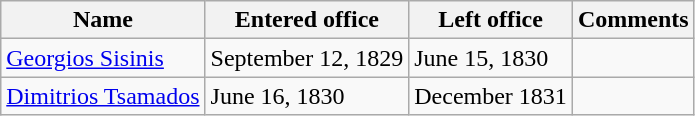<table class="wikitable">
<tr>
<th>Name</th>
<th>Entered office</th>
<th>Left office</th>
<th>Comments</th>
</tr>
<tr>
<td><a href='#'>Georgios Sisinis</a></td>
<td>September 12, 1829</td>
<td>June 15, 1830</td>
<td></td>
</tr>
<tr>
<td><a href='#'>Dimitrios Tsamados</a></td>
<td>June 16, 1830</td>
<td>December 1831</td>
<td></td>
</tr>
</table>
